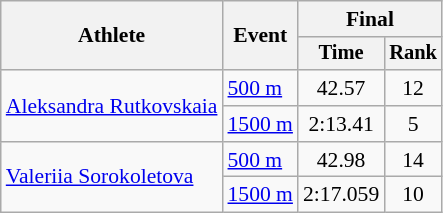<table class="wikitable" style="font-size:90%; text-align:center;">
<tr>
<th rowspan=2>Athlete</th>
<th rowspan=2>Event</th>
<th colspan=2>Final</th>
</tr>
<tr style="font-size:95%">
<th>Time</th>
<th>Rank</th>
</tr>
<tr>
<td rowspan=2 align=left><a href='#'>Aleksandra Rutkovskaia</a></td>
<td align=left><a href='#'>500 m</a></td>
<td>42.57</td>
<td>12</td>
</tr>
<tr>
<td align=left><a href='#'>1500 m</a></td>
<td>2:13.41</td>
<td>5</td>
</tr>
<tr>
<td rowspan=2 align=left><a href='#'>Valeriia Sorokoletova</a></td>
<td align=left><a href='#'>500 m</a></td>
<td>42.98</td>
<td>14</td>
</tr>
<tr>
<td align=left><a href='#'>1500 m</a></td>
<td>2:17.059</td>
<td>10</td>
</tr>
</table>
